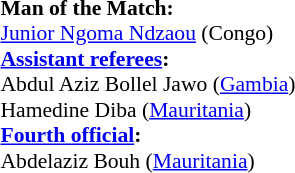<table style="width:100%; font-size:90%;">
<tr>
<td><br><strong>Man of the Match:</strong>
<br><a href='#'>Junior Ngoma Ndzaou</a> (Congo)<br><strong><a href='#'>Assistant referees</a>:</strong>
<br>Abdul Aziz Bollel Jawo (<a href='#'>Gambia</a>)
<br>Hamedine Diba (<a href='#'>Mauritania</a>)
<br><strong><a href='#'>Fourth official</a>:</strong>
<br>Abdelaziz Bouh (<a href='#'>Mauritania</a>)</td>
</tr>
</table>
